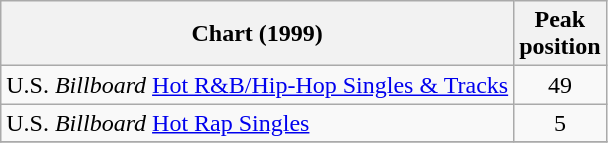<table class="wikitable sortable">
<tr>
<th align="left">Chart (1999)</th>
<th align="left">Peak<br>position</th>
</tr>
<tr>
<td align="left">U.S. <em>Billboard</em> <a href='#'>Hot R&B/Hip-Hop Singles & Tracks</a></td>
<td align="center">49</td>
</tr>
<tr>
<td align="left">U.S. <em>Billboard</em> <a href='#'>Hot Rap Singles</a></td>
<td align="center">5</td>
</tr>
<tr>
</tr>
</table>
